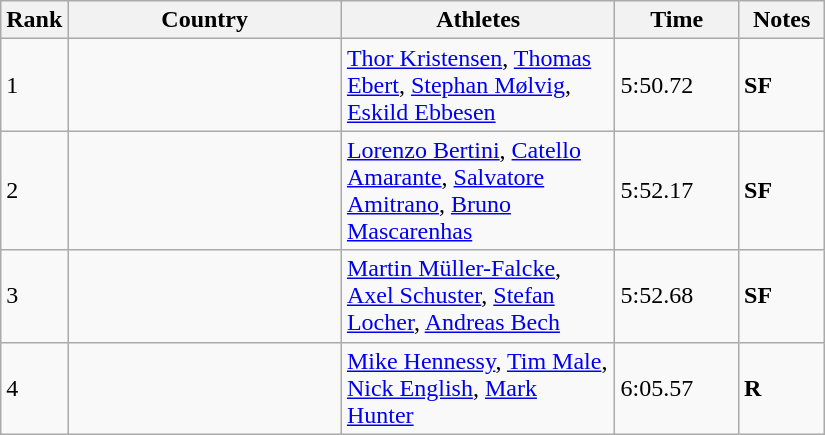<table class="wikitable sortable">
<tr>
<th width=25>Rank</th>
<th width=175>Country</th>
<th width=175>Athletes</th>
<th width=75>Time</th>
<th width=50>Notes</th>
</tr>
<tr>
<td>1</td>
<td></td>
<td><a href='#'>Thor Kristensen</a>, <a href='#'>Thomas Ebert</a>, <a href='#'>Stephan Mølvig</a>, <a href='#'>Eskild Ebbesen</a></td>
<td>5:50.72</td>
<td><strong>SF</strong></td>
</tr>
<tr>
<td>2</td>
<td></td>
<td><a href='#'>Lorenzo Bertini</a>, <a href='#'>Catello Amarante</a>, <a href='#'>Salvatore Amitrano</a>, <a href='#'>Bruno Mascarenhas</a></td>
<td>5:52.17</td>
<td><strong>SF</strong></td>
</tr>
<tr>
<td>3</td>
<td></td>
<td><a href='#'>Martin Müller-Falcke</a>, <a href='#'>Axel Schuster</a>, <a href='#'>Stefan Locher</a>, <a href='#'>Andreas Bech</a></td>
<td>5:52.68</td>
<td><strong>SF</strong></td>
</tr>
<tr>
<td>4</td>
<td></td>
<td><a href='#'>Mike Hennessy</a>, <a href='#'>Tim Male</a>, <a href='#'>Nick English</a>, <a href='#'>Mark Hunter</a></td>
<td>6:05.57</td>
<td><strong>R</strong></td>
</tr>
</table>
